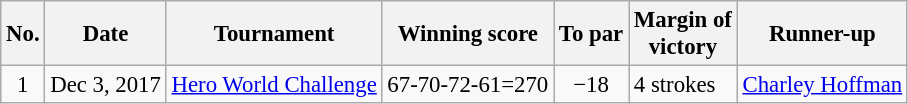<table class="wikitable" style="font-size:95%">
<tr>
<th>No.</th>
<th>Date</th>
<th>Tournament</th>
<th>Winning score</th>
<th>To par</th>
<th>Margin of<br>victory</th>
<th>Runner-up</th>
</tr>
<tr>
<td align=center>1</td>
<td align=right>Dec 3, 2017</td>
<td><a href='#'>Hero World Challenge</a></td>
<td align=right>67-70-72-61=270</td>
<td align=center>−18</td>
<td>4 strokes</td>
<td> <a href='#'>Charley Hoffman</a></td>
</tr>
</table>
